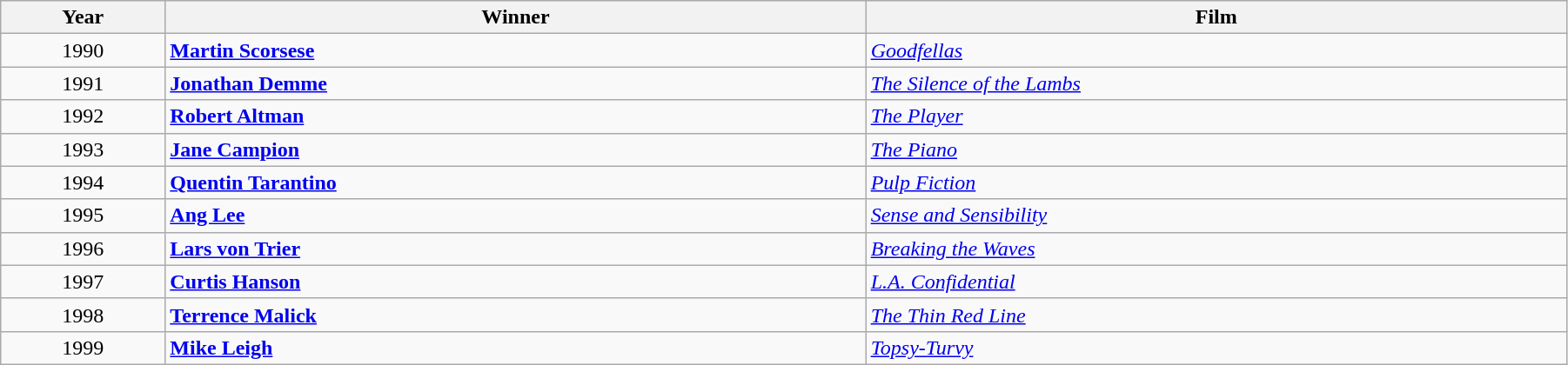<table class="wikitable" width="95%" cellpadding="5">
<tr>
<th width="100"><strong>Year</strong></th>
<th width="450"><strong>Winner</strong></th>
<th width="450"><strong>Film</strong></th>
</tr>
<tr>
<td style="text-align:center;">1990</td>
<td><strong><a href='#'>Martin Scorsese</a></strong></td>
<td><em><a href='#'>Goodfellas</a></em></td>
</tr>
<tr>
<td style="text-align:center;">1991</td>
<td><strong><a href='#'>Jonathan Demme</a></strong></td>
<td><em><a href='#'>The Silence of the Lambs</a></em></td>
</tr>
<tr>
<td style="text-align:center;">1992</td>
<td><strong><a href='#'>Robert Altman</a></strong></td>
<td><em><a href='#'>The Player</a></em></td>
</tr>
<tr>
<td style="text-align:center;">1993</td>
<td><strong><a href='#'>Jane Campion</a></strong></td>
<td><em><a href='#'>The Piano</a></em></td>
</tr>
<tr>
<td style="text-align:center;">1994</td>
<td><strong><a href='#'>Quentin Tarantino</a></strong></td>
<td><em><a href='#'>Pulp Fiction</a></em></td>
</tr>
<tr>
<td style="text-align:center;">1995</td>
<td><strong><a href='#'>Ang Lee</a></strong></td>
<td><em><a href='#'>Sense and Sensibility</a></em></td>
</tr>
<tr>
<td style="text-align:center;">1996</td>
<td><strong><a href='#'>Lars von Trier</a></strong></td>
<td><em><a href='#'>Breaking the Waves</a></em></td>
</tr>
<tr>
<td style="text-align:center;">1997</td>
<td><strong><a href='#'>Curtis Hanson</a></strong></td>
<td><em><a href='#'>L.A. Confidential</a></em></td>
</tr>
<tr>
<td style="text-align:center;">1998</td>
<td><strong><a href='#'>Terrence Malick</a></strong></td>
<td><em><a href='#'>The Thin Red Line</a></em></td>
</tr>
<tr>
<td style="text-align:center;">1999</td>
<td><strong><a href='#'>Mike Leigh</a></strong></td>
<td><em><a href='#'>Topsy-Turvy</a></em></td>
</tr>
</table>
